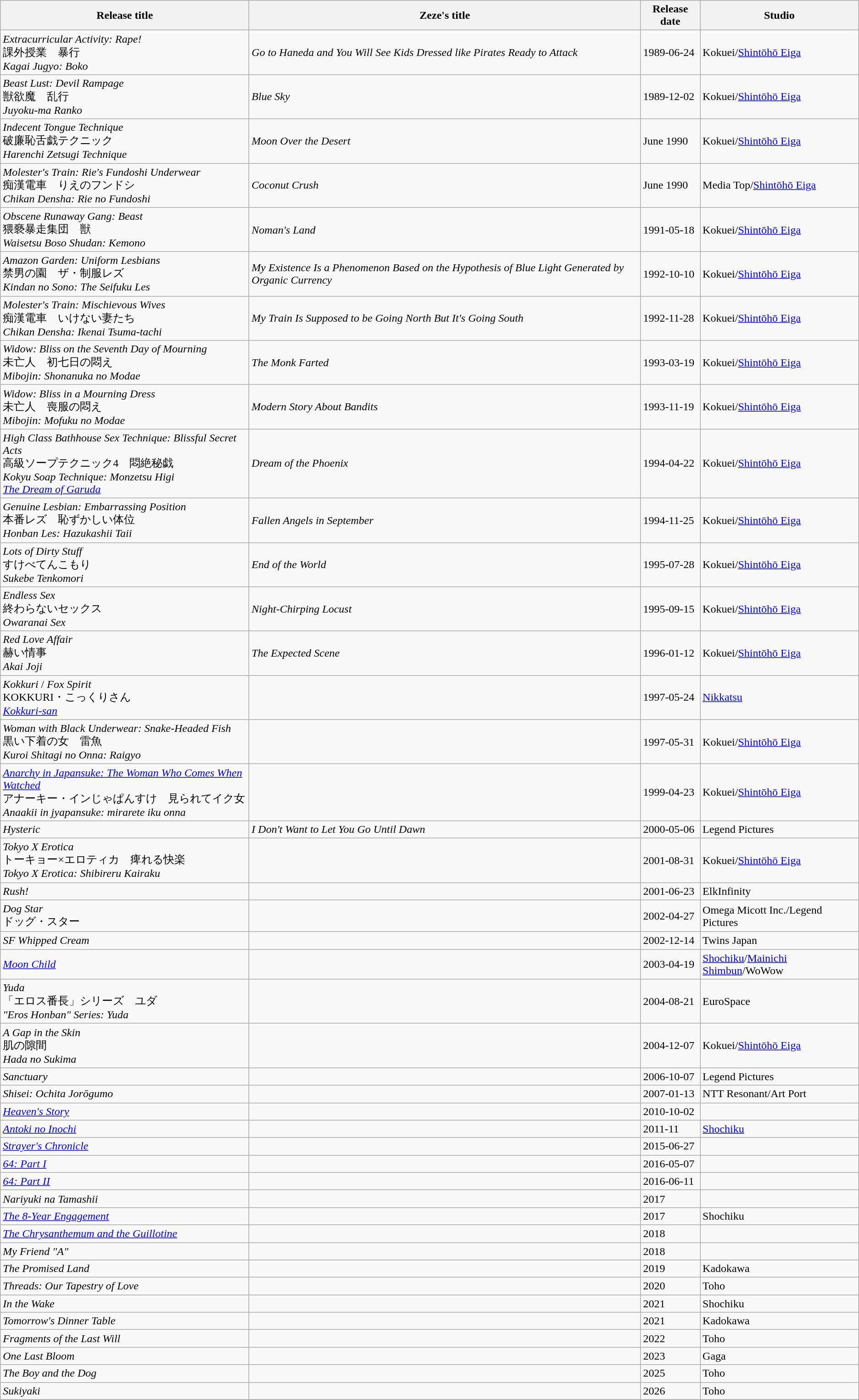<table class="wikitable">
<tr>
<th>Release title</th>
<th>Zeze's title</th>
<th>Release date</th>
<th>Studio</th>
</tr>
<tr>
<td><em>Extracurricular Activity: Rape!</em><br>課外授業　暴行<br><em>Kagai Jugyo: Boko</em></td>
<td><em>Go to Haneda and You Will See Kids Dressed like Pirates Ready to Attack</em></td>
<td>1989-06-24</td>
<td>Kokuei/<a href='#'>Shintōhō Eiga</a></td>
</tr>
<tr>
<td><em>Beast Lust: Devil Rampage</em><br>獣欲魔　乱行<br><em>Juyoku-ma Ranko</em></td>
<td><em>Blue Sky</em></td>
<td>1989-12-02</td>
<td>Kokuei/<a href='#'>Shintōhō Eiga</a></td>
</tr>
<tr>
<td><em>Indecent Tongue Technique</em><br>破廉恥舌戯テクニック<br><em>Harenchi Zetsugi Technique</em></td>
<td><em>Moon Over the Desert</em></td>
<td>June 1990</td>
<td>Kokuei/<a href='#'>Shintōhō Eiga</a></td>
</tr>
<tr>
<td><em>Molester's Train: Rie's Fundoshi Underwear</em><br>痴漢電車　りえのフンドシ<br><em>Chikan Densha: Rie no Fundoshi</em></td>
<td><em>Coconut Crush</em></td>
<td>June 1990</td>
<td>Media Top/<a href='#'>Shintōhō Eiga</a></td>
</tr>
<tr>
<td><em>Obscene Runaway Gang: Beast</em><br>猥褻暴走集団　獣 <br><em>Waisetsu Boso Shudan: Kemono</em></td>
<td><em>Noman's Land</em></td>
<td>1991-05-18</td>
<td>Kokuei/<a href='#'>Shintōhō Eiga</a></td>
</tr>
<tr>
<td><em>Amazon Garden: Uniform Lesbians</em><br>禁男の園　ザ・制服レズ <br><em>Kindan no Sono: The Seifuku Les</em></td>
<td><em>My Existence Is a Phenomenon Based on the Hypothesis of Blue Light Generated by Organic Currency</em></td>
<td>1992-10-10</td>
<td>Kokuei/<a href='#'>Shintōhō Eiga</a></td>
</tr>
<tr>
<td><em>Molester's Train: Mischievous Wives</em><br>痴漢電車　いけない妻たち<br><em>Chikan Densha: Ikenai Tsuma-tachi</em></td>
<td><em>My Train Is Supposed to be Going North But It's Going South</em></td>
<td>1992-11-28</td>
<td>Kokuei/<a href='#'>Shintōhō Eiga</a></td>
</tr>
<tr>
<td><em>Widow: Bliss on the Seventh Day of Mourning</em><br>未亡人　初七日の悶え<br><em>Mibojin: Shonanuka no Modae</em></td>
<td><em>The Monk Farted</em></td>
<td>1993-03-19</td>
<td>Kokuei/<a href='#'>Shintōhō Eiga</a></td>
</tr>
<tr>
<td><em>Widow: Bliss in a Mourning Dress</em><br>未亡人　喪服の悶え<br><em>Mibojin: Mofuku no Modae</em></td>
<td><em>Modern Story About Bandits</em></td>
<td>1993-11-19</td>
<td>Kokuei/<a href='#'>Shintōhō Eiga</a></td>
</tr>
<tr>
<td><em>High Class Bathhouse Sex Technique: Blissful Secret Acts</em><br>高級ソープテクニック4　悶絶秘戯<br><em>Kokyu Soap Technique: Monzetsu Higi</em><br><em><a href='#'>The Dream of Garuda</a></em></td>
<td><em>Dream of the Phoenix</em></td>
<td>1994-04-22</td>
<td>Kokuei/<a href='#'>Shintōhō Eiga</a></td>
</tr>
<tr>
<td><em>Genuine Lesbian: Embarrassing Position</em><br>本番レズ　恥ずかしい体位<br><em>Honban Les: Hazukashii Taii</em></td>
<td><em>Fallen Angels in September</em></td>
<td>1994-11-25</td>
<td>Kokuei/<a href='#'>Shintōhō Eiga</a></td>
</tr>
<tr>
<td><em>Lots of Dirty Stuff</em><br>すけべてんこもり<br><em>Sukebe Tenkomori</em></td>
<td><em>End of the World</em></td>
<td>1995-07-28</td>
<td>Kokuei/<a href='#'>Shintōhō Eiga</a></td>
</tr>
<tr>
<td><em>Endless Sex</em><br>終わらないセックス <br><em>Owaranai Sex</em></td>
<td><em>Night-Chirping Locust</em></td>
<td>1995-09-15</td>
<td>Kokuei/<a href='#'>Shintōhō Eiga</a></td>
</tr>
<tr>
<td><em>Red Love Affair</em><br>赫い情事<br><em>Akai Joji</em></td>
<td><em>The Expected Scene</em></td>
<td>1996-01-12</td>
<td>Kokuei/<a href='#'>Shintōhō Eiga</a></td>
</tr>
<tr>
<td><em>Kokkuri</em> / <em>Fox Spirit</em><br>KOKKURI・こっくりさん <br><em><a href='#'>Kokkuri-san</a></em></td>
<td></td>
<td>1997-05-24</td>
<td><a href='#'>Nikkatsu</a></td>
</tr>
<tr>
<td><em>Woman with Black Underwear: Snake-Headed Fish</em><br>黒い下着の女　雷魚<br><em>Kuroi Shitagi no Onna: Raigyo</em></td>
<td></td>
<td>1997-05-31</td>
<td>Kokuei/<a href='#'>Shintōhō Eiga</a></td>
</tr>
<tr>
<td><em><a href='#'>Anarchy in Japansuke: The Woman Who Comes When Watched</a></em><br>アナーキー・インじゃぱんすけ　見られてイク女<br><em>Anaakii in jyapansuke: mirarete iku onna</em></td>
<td></td>
<td>1999-04-23</td>
<td>Kokuei/<a href='#'>Shintōhō Eiga</a></td>
</tr>
<tr>
<td><em>Hysteric</em></td>
<td><em>I Don't Want to Let You Go Until Dawn</em></td>
<td>2000-05-06</td>
<td>Legend Pictures</td>
</tr>
<tr>
<td><em>Tokyo X Erotica</em><br>トーキョー×エロティカ　痺れる快楽<br><em>Tokyo X Erotica: Shibireru Kairaku</em></td>
<td></td>
<td>2001-08-31</td>
<td>Kokuei/<a href='#'>Shintōhō Eiga</a></td>
</tr>
<tr>
<td><em>Rush!</em></td>
<td></td>
<td>2001-06-23</td>
<td>ElkInfinity</td>
</tr>
<tr>
<td><em>Dog Star</em><br>ドッグ・スター</td>
<td></td>
<td>2002-04-27</td>
<td>Omega Micott Inc./Legend Pictures</td>
</tr>
<tr>
<td><em>SF Whipped Cream</em></td>
<td></td>
<td>2002-12-14</td>
<td>Twins Japan</td>
</tr>
<tr>
<td><em><a href='#'>Moon Child</a></em></td>
<td></td>
<td>2003-04-19</td>
<td><a href='#'>Shochiku</a>/<a href='#'>Mainichi Shimbun</a>/WoWow</td>
</tr>
<tr>
<td><em>Yuda</em><br>「エロス番長」シリーズ　ユダ <br><em>"Eros Honban" Series: Yuda</em></td>
<td></td>
<td>2004-08-21</td>
<td>EuroSpace</td>
</tr>
<tr>
<td><em>A Gap in the Skin</em><br>肌の隙間<br><em>Hada no Sukima</em></td>
<td></td>
<td>2004-12-07</td>
<td>Kokuei/<a href='#'>Shintōhō Eiga</a></td>
</tr>
<tr>
<td><em>Sanctuary</em></td>
<td></td>
<td>2006-10-07</td>
<td>Legend Pictures</td>
</tr>
<tr>
<td><em>Shisei: Ochita Jorōgumo</em></td>
<td></td>
<td>2007-01-13</td>
<td>NTT Resonant/Art Port</td>
</tr>
<tr>
<td><em><a href='#'>Heaven's Story</a></em></td>
<td></td>
<td>2010-10-02</td>
<td></td>
</tr>
<tr>
<td><em><a href='#'>Antoki no Inochi</a></em></td>
<td></td>
<td>2011-11</td>
<td><a href='#'>Shochiku</a></td>
</tr>
<tr>
<td><em><a href='#'>Strayer's Chronicle</a></em></td>
<td></td>
<td>2015-06-27</td>
<td></td>
</tr>
<tr>
<td><em><a href='#'>64: Part I</a></em></td>
<td></td>
<td>2016-05-07</td>
<td></td>
</tr>
<tr>
<td><em><a href='#'>64: Part II</a></em></td>
<td></td>
<td>2016-06-11</td>
<td></td>
</tr>
<tr>
<td><em>Nariyuki na Tamashii</em></td>
<td></td>
<td>2017</td>
<td></td>
</tr>
<tr>
<td><em><a href='#'>The 8-Year Engagement</a></em></td>
<td></td>
<td>2017</td>
<td>Shochiku</td>
</tr>
<tr>
<td><em><a href='#'>The Chrysanthemum and the Guillotine</a></em></td>
<td></td>
<td>2018</td>
<td></td>
</tr>
<tr>
<td><em>My Friend "A"</em></td>
<td></td>
<td>2018</td>
<td></td>
</tr>
<tr>
<td><em>The Promised Land</em></td>
<td></td>
<td>2019</td>
<td>Kadokawa</td>
</tr>
<tr>
<td><em>Threads: Our Tapestry of Love</em></td>
<td></td>
<td>2020</td>
<td>Toho</td>
</tr>
<tr>
<td><em>In the Wake</em></td>
<td></td>
<td>2021</td>
<td>Shochiku</td>
</tr>
<tr>
<td><em>Tomorrow's Dinner Table</em></td>
<td></td>
<td>2021</td>
<td>Kadokawa</td>
</tr>
<tr>
<td><em>Fragments of the Last Will</em></td>
<td></td>
<td>2022</td>
<td>Toho</td>
</tr>
<tr>
<td><em>One Last Bloom</em></td>
<td></td>
<td>2023</td>
<td>Gaga</td>
</tr>
<tr>
<td><em>The Boy and the Dog</em></td>
<td></td>
<td>2025</td>
<td>Toho</td>
</tr>
<tr>
<td><em>Sukiyaki</em></td>
<td></td>
<td>2026</td>
<td>Toho</td>
</tr>
<tr>
</tr>
</table>
